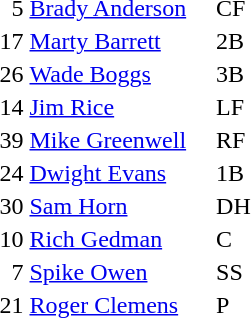<table>
<tr>
<td>  5</td>
<td><a href='#'>Brady Anderson</a></td>
<td>CF</td>
</tr>
<tr>
<td>17</td>
<td><a href='#'>Marty Barrett</a></td>
<td>2B</td>
</tr>
<tr>
<td>26</td>
<td><a href='#'>Wade Boggs</a>    </td>
<td>3B</td>
</tr>
<tr>
<td>14</td>
<td><a href='#'>Jim Rice</a></td>
<td>LF</td>
</tr>
<tr>
<td>39</td>
<td><a href='#'>Mike Greenwell</a>    </td>
<td>RF</td>
</tr>
<tr>
<td>24</td>
<td><a href='#'>Dwight Evans</a></td>
<td>1B</td>
</tr>
<tr>
<td>30</td>
<td><a href='#'>Sam Horn</a></td>
<td>DH</td>
</tr>
<tr>
<td>10</td>
<td><a href='#'>Rich Gedman</a></td>
<td>C</td>
</tr>
<tr>
<td>  7</td>
<td><a href='#'>Spike Owen</a></td>
<td>SS</td>
</tr>
<tr>
<td>21</td>
<td><a href='#'>Roger Clemens</a></td>
<td>P</td>
</tr>
</table>
